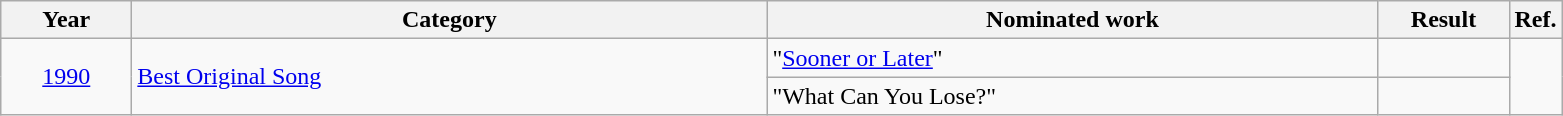<table class=wikitable>
<tr>
<th scope="col" style="width:5em;">Year</th>
<th scope="col" style="width:26em;">Category</th>
<th scope="col" style="width:25em;">Nominated work</th>
<th scope="col" style="width:5em;">Result</th>
<th>Ref.</th>
</tr>
<tr>
<td style="text-align:center;", rowspan="2"><a href='#'>1990</a></td>
<td rowspan="2"><a href='#'>Best Original Song</a></td>
<td>"<a href='#'>Sooner or Later</a>" </td>
<td></td>
<td style="text-align:center;", rowspan="2"></td>
</tr>
<tr>
<td>"What Can You Lose?" </td>
<td></td>
</tr>
</table>
